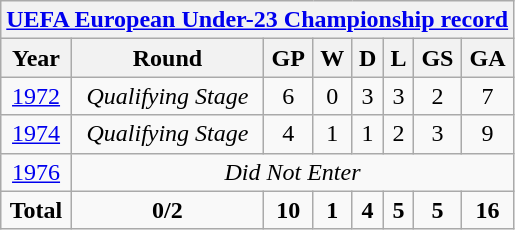<table class="wikitable" style="text-align: center;">
<tr>
<th colspan=8><a href='#'>UEFA European Under-23 Championship record</a></th>
</tr>
<tr>
<th>Year</th>
<th>Round</th>
<th>GP</th>
<th>W</th>
<th>D</th>
<th>L</th>
<th>GS</th>
<th>GA</th>
</tr>
<tr>
<td><a href='#'>1972</a></td>
<td><em>Qualifying Stage</em></td>
<td>6</td>
<td>0</td>
<td>3</td>
<td>3</td>
<td>2</td>
<td>7</td>
</tr>
<tr>
<td><a href='#'>1974</a></td>
<td><em>Qualifying Stage</em></td>
<td>4</td>
<td>1</td>
<td>1</td>
<td>2</td>
<td>3</td>
<td>9</td>
</tr>
<tr>
<td><a href='#'>1976</a></td>
<td colspan=7 rowspan="1"><em>Did Not Enter</em></td>
</tr>
<tr>
<td><strong>Total</strong></td>
<td><strong>0/2</strong></td>
<td><strong>10</strong></td>
<td><strong>1</strong></td>
<td><strong>4</strong></td>
<td><strong>5</strong></td>
<td><strong>5</strong></td>
<td><strong>16</strong></td>
</tr>
</table>
